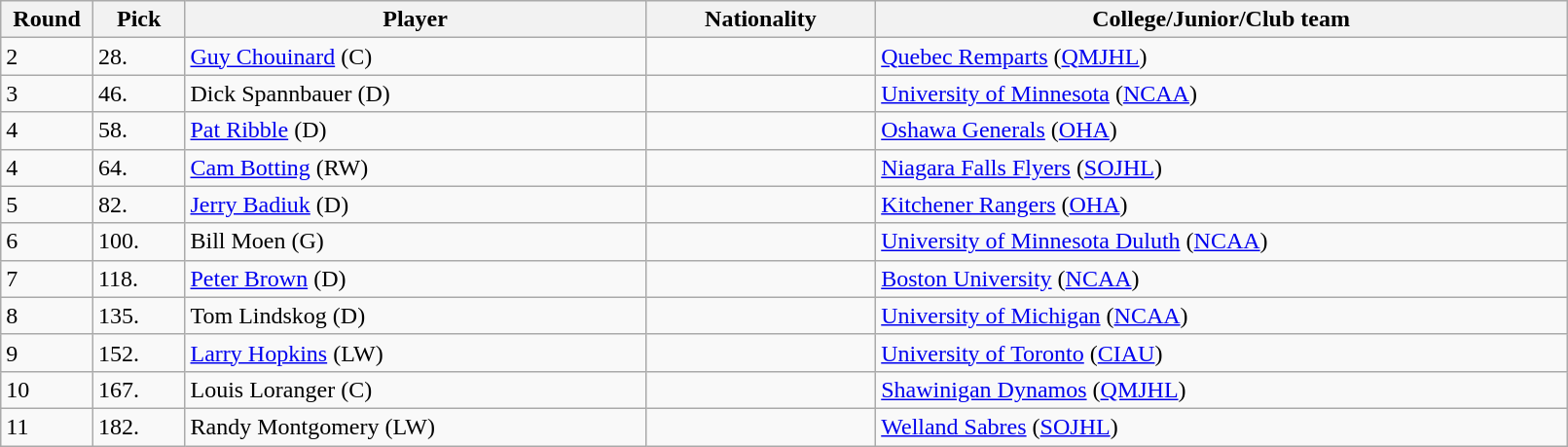<table class="wikitable">
<tr>
<th bgcolor="#DDDDFF" width="5%">Round</th>
<th bgcolor="#DDDDFF" width="5%">Pick</th>
<th bgcolor="#DDDDFF" width="25%">Player</th>
<th bgcolor="#DDDDFF" width="12.5%">Nationality</th>
<th bgcolor="#DDDDFF" width="37.5%">College/Junior/Club team</th>
</tr>
<tr>
<td>2</td>
<td>28.</td>
<td><a href='#'>Guy Chouinard</a> (C)</td>
<td></td>
<td><a href='#'>Quebec Remparts</a> (<a href='#'>QMJHL</a>)</td>
</tr>
<tr>
<td>3</td>
<td>46.</td>
<td>Dick Spannbauer (D)</td>
<td></td>
<td><a href='#'>University of Minnesota</a> (<a href='#'>NCAA</a>)</td>
</tr>
<tr>
<td>4</td>
<td>58.</td>
<td><a href='#'>Pat Ribble</a> (D)</td>
<td></td>
<td><a href='#'>Oshawa Generals</a> (<a href='#'>OHA</a>)</td>
</tr>
<tr>
<td>4</td>
<td>64.</td>
<td><a href='#'>Cam Botting</a> (RW)</td>
<td></td>
<td><a href='#'>Niagara Falls Flyers</a> (<a href='#'>SOJHL</a>)</td>
</tr>
<tr>
<td>5</td>
<td>82.</td>
<td><a href='#'>Jerry Badiuk</a> (D)</td>
<td></td>
<td><a href='#'>Kitchener Rangers</a> (<a href='#'>OHA</a>)</td>
</tr>
<tr>
<td>6</td>
<td>100.</td>
<td>Bill Moen (G)</td>
<td></td>
<td><a href='#'>University of Minnesota Duluth</a> (<a href='#'>NCAA</a>)</td>
</tr>
<tr>
<td>7</td>
<td>118.</td>
<td><a href='#'>Peter Brown</a> (D)</td>
<td></td>
<td><a href='#'>Boston University</a> (<a href='#'>NCAA</a>)</td>
</tr>
<tr>
<td>8</td>
<td>135.</td>
<td>Tom Lindskog (D)</td>
<td></td>
<td><a href='#'>University of Michigan</a> (<a href='#'>NCAA</a>)</td>
</tr>
<tr>
<td>9</td>
<td>152.</td>
<td><a href='#'>Larry Hopkins</a> (LW)</td>
<td></td>
<td><a href='#'>University of Toronto</a> (<a href='#'>CIAU</a>)</td>
</tr>
<tr>
<td>10</td>
<td>167.</td>
<td>Louis Loranger (C)</td>
<td></td>
<td><a href='#'>Shawinigan Dynamos</a> (<a href='#'>QMJHL</a>)</td>
</tr>
<tr>
<td>11</td>
<td>182.</td>
<td>Randy Montgomery (LW)</td>
<td></td>
<td><a href='#'>Welland Sabres</a> (<a href='#'>SOJHL</a>)</td>
</tr>
</table>
